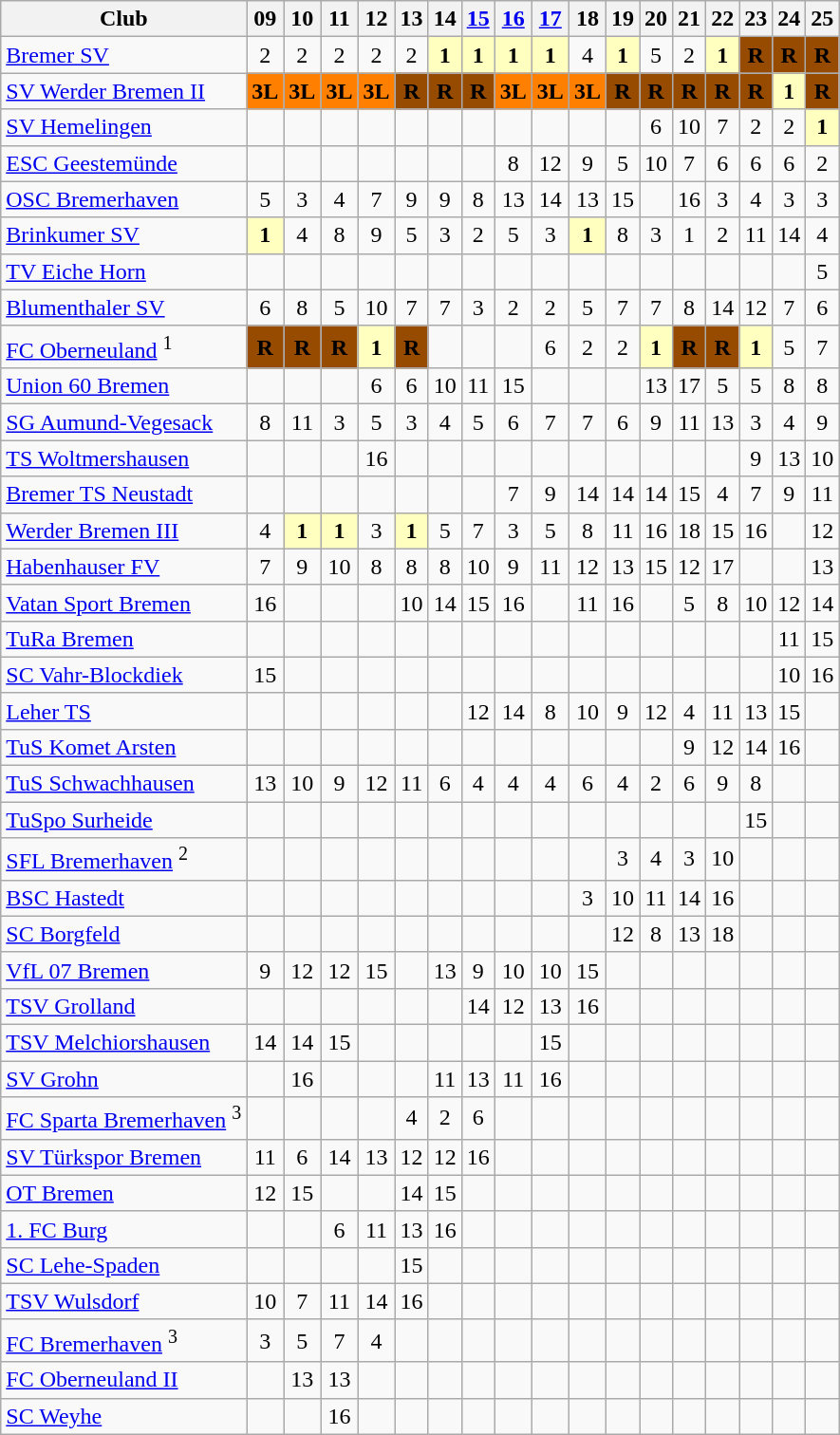<table class="wikitable sortable">
<tr>
<th>Club</th>
<th class="unsortable">09</th>
<th class="unsortable">10</th>
<th class="unsortable">11</th>
<th class="unsortable">12</th>
<th class="unsortable">13</th>
<th class="unsortable">14</th>
<th class="unsortable"><a href='#'>15</a></th>
<th class="unsortable"><a href='#'>16</a></th>
<th class="unsortable"><a href='#'>17</a></th>
<th class="unsortable">18</th>
<th class="unsortable">19</th>
<th class="unsortable">20</th>
<th class="unsortable">21</th>
<th class="unsortable">22</th>
<th class="unsortable">23</th>
<th class="unsortable">24</th>
<th class="unsortable">25</th>
</tr>
<tr align="center">
<td align="left"><a href='#'>Bremer SV</a></td>
<td>2</td>
<td>2</td>
<td>2</td>
<td>2</td>
<td>2</td>
<td style="background:#ffffbf"><strong>1</strong></td>
<td style="background:#ffffbf"><strong>1</strong></td>
<td style="background:#ffffbf"><strong>1</strong></td>
<td style="background:#ffffbf"><strong>1</strong></td>
<td>4</td>
<td style="background:#ffffbf"><strong>1</strong></td>
<td>5</td>
<td>2</td>
<td style="background:#ffffbf"><strong>1</strong></td>
<td style="background:#964B00"><strong>R</strong></td>
<td style="background:#964B00"><strong>R</strong></td>
<td style="background:#964B00"><strong>R</strong></td>
</tr>
<tr align="center">
<td align="left"><a href='#'>SV Werder Bremen II</a></td>
<td style="background:#FF7F00"><strong>3L</strong></td>
<td style="background:#FF7F00"><strong>3L</strong></td>
<td style="background:#FF7F00"><strong>3L</strong></td>
<td style="background:#FF7F00"><strong>3L</strong></td>
<td style="background:#964B00"><strong>R</strong></td>
<td style="background:#964B00"><strong>R</strong></td>
<td style="background:#964B00"><strong>R</strong></td>
<td style="background:#FF7F00"><strong>3L</strong></td>
<td style="background:#FF7F00"><strong>3L</strong></td>
<td style="background:#FF7F00"><strong>3L</strong></td>
<td style="background:#964B00"><strong>R</strong></td>
<td style="background:#964B00"><strong>R</strong></td>
<td style="background:#964B00"><strong>R</strong></td>
<td style="background:#964B00"><strong>R</strong></td>
<td style="background:#964B00"><strong>R</strong></td>
<td style="background:#ffffbf"><strong>1</strong></td>
<td style="background:#964B00"><strong>R</strong></td>
</tr>
<tr align="center">
<td align="left"><a href='#'>SV Hemelingen</a></td>
<td></td>
<td></td>
<td></td>
<td></td>
<td></td>
<td></td>
<td></td>
<td></td>
<td></td>
<td></td>
<td></td>
<td>6</td>
<td>10</td>
<td>7</td>
<td>2</td>
<td>2</td>
<td style="background:#ffffbf"><strong>1</strong></td>
</tr>
<tr align="center">
<td align="left"><a href='#'>ESC Geestemünde</a></td>
<td></td>
<td></td>
<td></td>
<td></td>
<td></td>
<td></td>
<td></td>
<td>8</td>
<td>12</td>
<td>9</td>
<td>5</td>
<td>10</td>
<td>7</td>
<td>6</td>
<td>6</td>
<td>6</td>
<td>2</td>
</tr>
<tr align="center">
<td align="left"><a href='#'>OSC Bremerhaven</a></td>
<td>5</td>
<td>3</td>
<td>4</td>
<td>7</td>
<td>9</td>
<td>9</td>
<td>8</td>
<td>13</td>
<td>14</td>
<td>13</td>
<td>15</td>
<td></td>
<td>16</td>
<td>3</td>
<td>4</td>
<td>3</td>
<td>3</td>
</tr>
<tr align="center">
<td align="left"><a href='#'>Brinkumer SV</a></td>
<td style="background:#ffffbf"><strong>1</strong></td>
<td>4</td>
<td>8</td>
<td>9</td>
<td>5</td>
<td>3</td>
<td>2</td>
<td>5</td>
<td>3</td>
<td style="background:#ffffbf"><strong>1</strong></td>
<td>8</td>
<td>3</td>
<td>1</td>
<td>2</td>
<td>11</td>
<td>14</td>
<td>4</td>
</tr>
<tr align="center">
<td align="left"><a href='#'>TV Eiche Horn</a></td>
<td></td>
<td></td>
<td></td>
<td></td>
<td></td>
<td></td>
<td></td>
<td></td>
<td></td>
<td></td>
<td></td>
<td></td>
<td></td>
<td></td>
<td></td>
<td></td>
<td>5</td>
</tr>
<tr align="center">
<td align="left"><a href='#'>Blumenthaler SV</a></td>
<td>6</td>
<td>8</td>
<td>5</td>
<td>10</td>
<td>7</td>
<td>7</td>
<td>3</td>
<td>2</td>
<td>2</td>
<td>5</td>
<td>7</td>
<td>7</td>
<td>8</td>
<td>14</td>
<td>12</td>
<td>7</td>
<td>6</td>
</tr>
<tr align="center">
<td align="left"><a href='#'>FC Oberneuland</a> <sup>1</sup></td>
<td style="background:#964B00"><strong>R</strong></td>
<td style="background:#964B00"><strong>R</strong></td>
<td style="background:#964B00"><strong>R</strong></td>
<td style="background:#ffffbf"><strong>1</strong></td>
<td style="background:#964B00"><strong>R</strong></td>
<td></td>
<td></td>
<td></td>
<td>6</td>
<td>2</td>
<td>2</td>
<td style="background:#ffffbf"><strong>1</strong></td>
<td style="background:#964B00"><strong>R</strong></td>
<td style="background:#964B00"><strong>R</strong></td>
<td style="background:#ffffbf"><strong>1</strong></td>
<td>5</td>
<td>7</td>
</tr>
<tr align="center">
<td align="left"><a href='#'>Union 60 Bremen</a></td>
<td></td>
<td></td>
<td></td>
<td>6</td>
<td>6</td>
<td>10</td>
<td>11</td>
<td>15</td>
<td></td>
<td></td>
<td></td>
<td>13</td>
<td>17</td>
<td>5</td>
<td>5</td>
<td>8</td>
<td>8</td>
</tr>
<tr align="center">
<td align="left"><a href='#'>SG Aumund-Vegesack</a></td>
<td>8</td>
<td>11</td>
<td>3</td>
<td>5</td>
<td>3</td>
<td>4</td>
<td>5</td>
<td>6</td>
<td>7</td>
<td>7</td>
<td>6</td>
<td>9</td>
<td>11</td>
<td>13</td>
<td>3</td>
<td>4</td>
<td>9</td>
</tr>
<tr align="center">
<td align="left"><a href='#'>TS Woltmershausen</a></td>
<td></td>
<td></td>
<td></td>
<td>16</td>
<td></td>
<td></td>
<td></td>
<td></td>
<td></td>
<td></td>
<td></td>
<td></td>
<td></td>
<td></td>
<td>9</td>
<td>13</td>
<td>10</td>
</tr>
<tr align="center">
<td align="left"><a href='#'>Bremer TS Neustadt</a></td>
<td></td>
<td></td>
<td></td>
<td></td>
<td></td>
<td></td>
<td></td>
<td>7</td>
<td>9</td>
<td>14</td>
<td>14</td>
<td>14</td>
<td>15</td>
<td>4</td>
<td>7</td>
<td>9</td>
<td>11</td>
</tr>
<tr align="center">
<td align="left"><a href='#'>Werder Bremen III</a></td>
<td>4</td>
<td style="background:#ffffbf"><strong>1</strong></td>
<td style="background:#ffffbf"><strong>1</strong></td>
<td>3</td>
<td style="background:#ffffbf"><strong>1</strong></td>
<td>5</td>
<td>7</td>
<td>3</td>
<td>5</td>
<td>8</td>
<td>11</td>
<td>16</td>
<td>18</td>
<td>15</td>
<td>16</td>
<td></td>
<td>12</td>
</tr>
<tr align="center">
<td align="left"><a href='#'>Habenhauser FV</a></td>
<td>7</td>
<td>9</td>
<td>10</td>
<td>8</td>
<td>8</td>
<td>8</td>
<td>10</td>
<td>9</td>
<td>11</td>
<td>12</td>
<td>13</td>
<td>15</td>
<td>12</td>
<td>17</td>
<td></td>
<td></td>
<td>13</td>
</tr>
<tr align="center">
<td align="left"><a href='#'>Vatan Sport Bremen</a></td>
<td>16</td>
<td></td>
<td></td>
<td></td>
<td>10</td>
<td>14</td>
<td>15</td>
<td>16</td>
<td></td>
<td>11</td>
<td>16</td>
<td></td>
<td>5</td>
<td>8</td>
<td>10</td>
<td>12</td>
<td>14</td>
</tr>
<tr align="center">
<td align="left"><a href='#'>TuRa Bremen</a></td>
<td></td>
<td></td>
<td></td>
<td></td>
<td></td>
<td></td>
<td></td>
<td></td>
<td></td>
<td></td>
<td></td>
<td></td>
<td></td>
<td></td>
<td></td>
<td>11</td>
<td>15</td>
</tr>
<tr align="center">
<td align="left"><a href='#'>SC Vahr-Blockdiek</a></td>
<td>15</td>
<td></td>
<td></td>
<td></td>
<td></td>
<td></td>
<td></td>
<td></td>
<td></td>
<td></td>
<td></td>
<td></td>
<td></td>
<td></td>
<td></td>
<td>10</td>
<td>16</td>
</tr>
<tr align="center">
<td align="left"><a href='#'>Leher TS</a></td>
<td></td>
<td></td>
<td></td>
<td></td>
<td></td>
<td></td>
<td>12</td>
<td>14</td>
<td>8</td>
<td>10</td>
<td>9</td>
<td>12</td>
<td>4</td>
<td>11</td>
<td>13</td>
<td>15</td>
<td></td>
</tr>
<tr align="center">
<td align="left"><a href='#'>TuS Komet Arsten</a></td>
<td></td>
<td></td>
<td></td>
<td></td>
<td></td>
<td></td>
<td></td>
<td></td>
<td></td>
<td></td>
<td></td>
<td></td>
<td>9</td>
<td>12</td>
<td>14</td>
<td>16</td>
<td></td>
</tr>
<tr align="center">
<td align="left"><a href='#'>TuS Schwachhausen</a></td>
<td>13</td>
<td>10</td>
<td>9</td>
<td>12</td>
<td>11</td>
<td>6</td>
<td>4</td>
<td>4</td>
<td>4</td>
<td>6</td>
<td>4</td>
<td>2</td>
<td>6</td>
<td>9</td>
<td>8</td>
<td></td>
<td></td>
</tr>
<tr align="center">
<td align="left"><a href='#'>TuSpo Surheide</a></td>
<td></td>
<td></td>
<td></td>
<td></td>
<td></td>
<td></td>
<td></td>
<td></td>
<td></td>
<td></td>
<td></td>
<td></td>
<td></td>
<td></td>
<td>15</td>
<td></td>
<td></td>
</tr>
<tr align="center">
<td align="left"><a href='#'>SFL Bremerhaven</a> <sup>2</sup></td>
<td></td>
<td></td>
<td></td>
<td></td>
<td></td>
<td></td>
<td></td>
<td></td>
<td></td>
<td></td>
<td>3</td>
<td>4</td>
<td>3</td>
<td>10</td>
<td></td>
<td></td>
<td></td>
</tr>
<tr align="center">
<td align="left"><a href='#'>BSC Hastedt</a></td>
<td></td>
<td></td>
<td></td>
<td></td>
<td></td>
<td></td>
<td></td>
<td></td>
<td></td>
<td>3</td>
<td>10</td>
<td>11</td>
<td>14</td>
<td>16</td>
<td></td>
<td></td>
<td></td>
</tr>
<tr align="center">
<td align="left"><a href='#'>SC Borgfeld</a></td>
<td></td>
<td></td>
<td></td>
<td></td>
<td></td>
<td></td>
<td></td>
<td></td>
<td></td>
<td></td>
<td>12</td>
<td>8</td>
<td>13</td>
<td>18</td>
<td></td>
<td></td>
<td></td>
</tr>
<tr align="center">
<td align="left"><a href='#'>VfL 07 Bremen</a></td>
<td>9</td>
<td>12</td>
<td>12</td>
<td>15</td>
<td></td>
<td>13</td>
<td>9</td>
<td>10</td>
<td>10</td>
<td>15</td>
<td></td>
<td></td>
<td></td>
<td></td>
<td></td>
<td></td>
<td></td>
</tr>
<tr align="center">
<td align="left"><a href='#'>TSV Grolland</a></td>
<td></td>
<td></td>
<td></td>
<td></td>
<td></td>
<td></td>
<td>14</td>
<td>12</td>
<td>13</td>
<td>16</td>
<td></td>
<td></td>
<td></td>
<td></td>
<td></td>
<td></td>
<td></td>
</tr>
<tr align="center">
<td align="left"><a href='#'>TSV Melchiorshausen</a></td>
<td>14</td>
<td>14</td>
<td>15</td>
<td></td>
<td></td>
<td></td>
<td></td>
<td></td>
<td>15</td>
<td></td>
<td></td>
<td></td>
<td></td>
<td></td>
<td></td>
<td></td>
<td></td>
</tr>
<tr align="center">
<td align="left"><a href='#'>SV Grohn</a></td>
<td></td>
<td>16</td>
<td></td>
<td></td>
<td></td>
<td>11</td>
<td>13</td>
<td>11</td>
<td>16</td>
<td></td>
<td></td>
<td></td>
<td></td>
<td></td>
<td></td>
<td></td>
<td></td>
</tr>
<tr align="center">
<td align="left"><a href='#'>FC Sparta Bremerhaven</a> <sup>3</sup></td>
<td></td>
<td></td>
<td></td>
<td></td>
<td>4</td>
<td>2</td>
<td>6</td>
<td></td>
<td></td>
<td></td>
<td></td>
<td></td>
<td></td>
<td></td>
<td></td>
<td></td>
<td></td>
</tr>
<tr align="center">
<td align="left"><a href='#'>SV Türkspor Bremen</a></td>
<td>11</td>
<td>6</td>
<td>14</td>
<td>13</td>
<td>12</td>
<td>12</td>
<td>16</td>
<td></td>
<td></td>
<td></td>
<td></td>
<td></td>
<td></td>
<td></td>
<td></td>
<td></td>
<td></td>
</tr>
<tr align="center">
<td align="left"><a href='#'>OT Bremen</a></td>
<td>12</td>
<td>15</td>
<td></td>
<td></td>
<td>14</td>
<td>15</td>
<td></td>
<td></td>
<td></td>
<td></td>
<td></td>
<td></td>
<td></td>
<td></td>
<td></td>
<td></td>
<td></td>
</tr>
<tr align="center">
<td align="left"><a href='#'>1. FC Burg</a></td>
<td></td>
<td></td>
<td>6</td>
<td>11</td>
<td>13</td>
<td>16</td>
<td></td>
<td></td>
<td></td>
<td></td>
<td></td>
<td></td>
<td></td>
<td></td>
<td></td>
<td></td>
<td></td>
</tr>
<tr align="center">
<td align="left"><a href='#'>SC Lehe-Spaden</a></td>
<td></td>
<td></td>
<td></td>
<td></td>
<td>15</td>
<td></td>
<td></td>
<td></td>
<td></td>
<td></td>
<td></td>
<td></td>
<td></td>
<td></td>
<td></td>
<td></td>
<td></td>
</tr>
<tr align="center">
<td align="left"><a href='#'>TSV Wulsdorf</a></td>
<td>10</td>
<td>7</td>
<td>11</td>
<td>14</td>
<td>16</td>
<td></td>
<td></td>
<td></td>
<td></td>
<td></td>
<td></td>
<td></td>
<td></td>
<td></td>
<td></td>
<td></td>
<td></td>
</tr>
<tr align="center">
<td align="left"><a href='#'>FC Bremerhaven</a> <sup>3</sup></td>
<td>3</td>
<td>5</td>
<td>7</td>
<td>4</td>
<td></td>
<td></td>
<td></td>
<td></td>
<td></td>
<td></td>
<td></td>
<td></td>
<td></td>
<td></td>
<td></td>
<td></td>
<td></td>
</tr>
<tr align="center">
<td align="left"><a href='#'>FC Oberneuland II</a></td>
<td></td>
<td>13</td>
<td>13</td>
<td></td>
<td></td>
<td></td>
<td></td>
<td></td>
<td></td>
<td></td>
<td></td>
<td></td>
<td></td>
<td></td>
<td></td>
<td></td>
<td></td>
</tr>
<tr align="center">
<td align="left"><a href='#'>SC Weyhe</a></td>
<td></td>
<td></td>
<td>16</td>
<td></td>
<td></td>
<td></td>
<td></td>
<td></td>
<td></td>
<td></td>
<td></td>
<td></td>
<td></td>
<td></td>
<td></td>
<td></td>
<td></td>
</tr>
</table>
